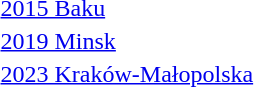<table>
<tr valign="center">
<td><a href='#'>2015 Baku</a><br></td>
<td></td>
<td></td>
<td></td>
</tr>
<tr valign="center">
<td rowspan="2"><a href='#'>2019 Minsk</a><br></td>
<td rowspan="2"></td>
<td rowspan="2"></td>
<td></td>
</tr>
<tr>
<td></td>
</tr>
<tr valign="center">
<td rowspan="2"><a href='#'>2023 Kraków-Małopolska</a><br></td>
<td rowspan="2"></td>
<td rowspan="2"></td>
<td></td>
</tr>
<tr>
<td></td>
</tr>
</table>
